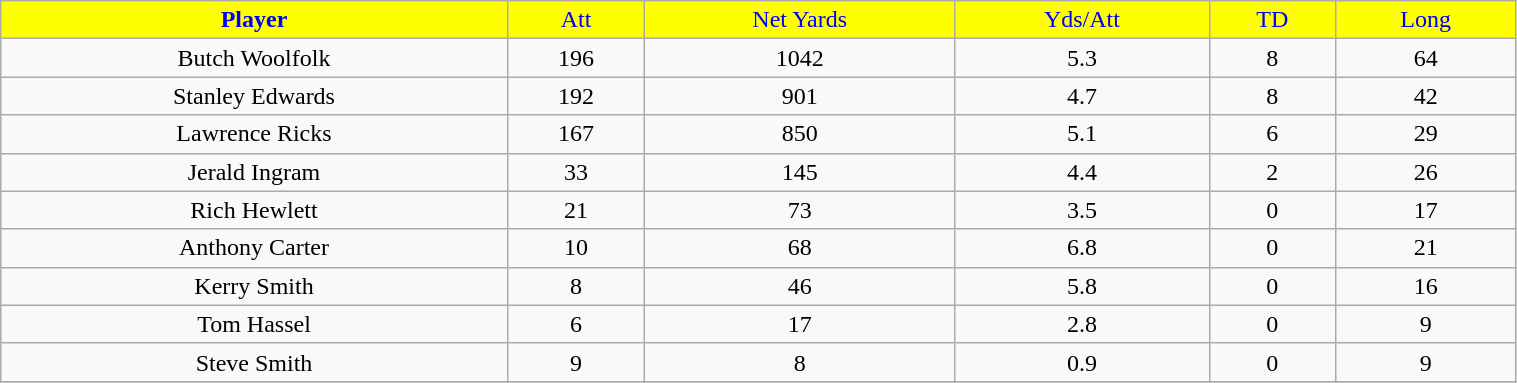<table class="wikitable" width="80%">
<tr align="center"  style="background:yellow;color:blue;">
<td><strong>Player</strong></td>
<td>Att</td>
<td>Net Yards</td>
<td>Yds/Att</td>
<td>TD</td>
<td>Long</td>
</tr>
<tr align="center" bgcolor="">
<td>Butch Woolfolk</td>
<td>196</td>
<td>1042</td>
<td>5.3</td>
<td>8</td>
<td>64</td>
</tr>
<tr align="center" bgcolor="">
<td>Stanley Edwards</td>
<td>192</td>
<td>901</td>
<td>4.7</td>
<td>8</td>
<td>42</td>
</tr>
<tr align="center" bgcolor="">
<td>Lawrence Ricks</td>
<td>167</td>
<td>850</td>
<td>5.1</td>
<td>6</td>
<td>29</td>
</tr>
<tr align="center" bgcolor="">
<td>Jerald Ingram</td>
<td>33</td>
<td>145</td>
<td>4.4</td>
<td>2</td>
<td>26</td>
</tr>
<tr align="center" bgcolor="">
<td>Rich Hewlett</td>
<td>21</td>
<td>73</td>
<td>3.5</td>
<td>0</td>
<td>17</td>
</tr>
<tr align="center" bgcolor="">
<td>Anthony Carter</td>
<td>10</td>
<td>68</td>
<td>6.8</td>
<td>0</td>
<td>21</td>
</tr>
<tr align="center" bgcolor="">
<td>Kerry Smith</td>
<td>8</td>
<td>46</td>
<td>5.8</td>
<td>0</td>
<td>16</td>
</tr>
<tr align="center" bgcolor="">
<td>Tom Hassel</td>
<td>6</td>
<td>17</td>
<td>2.8</td>
<td>0</td>
<td>9</td>
</tr>
<tr align="center" bgcolor="">
<td>Steve Smith</td>
<td>9</td>
<td>8</td>
<td>0.9</td>
<td>0</td>
<td>9</td>
</tr>
<tr align="center" bgcolor="">
</tr>
</table>
